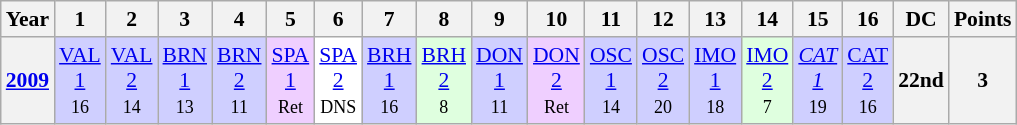<table class="wikitable" style="text-align:center; font-size:90%">
<tr>
<th>Year</th>
<th>1</th>
<th>2</th>
<th>3</th>
<th>4</th>
<th>5</th>
<th>6</th>
<th>7</th>
<th>8</th>
<th>9</th>
<th>10</th>
<th>11</th>
<th>12</th>
<th>13</th>
<th>14</th>
<th>15</th>
<th>16</th>
<th>DC</th>
<th>Points</th>
</tr>
<tr>
<th><a href='#'>2009</a></th>
<td style="background:#CFCFFF;"><a href='#'>VAL<br>1</a><br><small>16</small></td>
<td style="background:#CFCFFF;"><a href='#'>VAL<br>2</a><br><small>14</small></td>
<td style="background:#CFCFFF;"><a href='#'>BRN<br>1</a><br><small>13</small></td>
<td style="background:#CFCFFF;"><a href='#'>BRN<br>2</a><br><small>11</small></td>
<td style="background:#EFCFFF;"><a href='#'>SPA<br>1</a><br><small>Ret</small></td>
<td style="background:#FFFFFF;"><a href='#'>SPA<br>2</a><br><small>DNS</small></td>
<td style="background:#CFCFFF;"><a href='#'>BRH<br>1</a><br><small>16</small></td>
<td style="background:#DFFFDF;"><a href='#'>BRH<br>2</a><br><small>8</small></td>
<td style="background:#CFCFFF;"><a href='#'>DON<br>1</a><br><small>11</small></td>
<td style="background:#EFCFFF;"><a href='#'>DON<br>2</a><br><small>Ret</small></td>
<td style="background:#CFCFFF;"><a href='#'>OSC<br>1</a><br><small>14</small></td>
<td style="background:#CFCFFF;"><a href='#'>OSC<br>2</a><br><small>20</small></td>
<td style="background:#CFCFFF;"><a href='#'>IMO<br>1</a><br><small>18</small></td>
<td style="background:#DFFFDF;"><a href='#'>IMO<br>2</a><br><small>7</small></td>
<td style="background:#CFCFFF;"><em><a href='#'>CAT<br>1</a></em><br><small>19</small></td>
<td style="background:#CFCFFF;"><a href='#'>CAT<br>2</a><br><small>16</small></td>
<th>22nd</th>
<th>3</th>
</tr>
</table>
